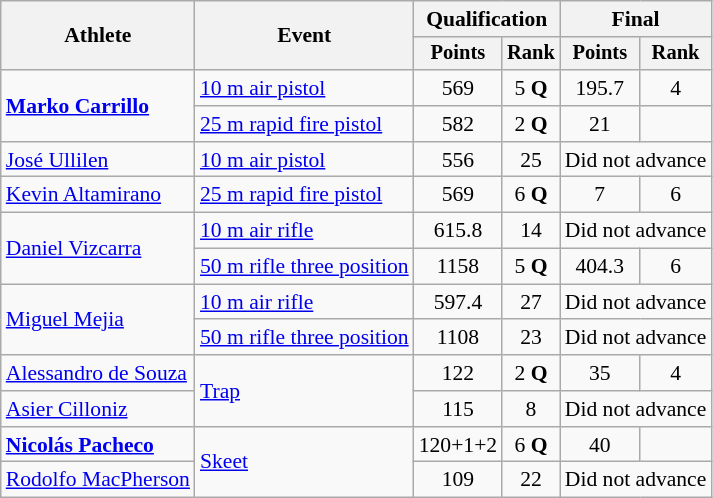<table class=wikitable style=font-size:90%;text-align:center>
<tr>
<th rowspan=2>Athlete</th>
<th rowspan=2>Event</th>
<th colspan=2>Qualification</th>
<th colspan=2>Final</th>
</tr>
<tr style=font-size:95%>
<th>Points</th>
<th>Rank</th>
<th>Points</th>
<th>Rank</th>
</tr>
<tr>
<td align=left rowspan=2><strong><a href='#'>Marko Carrillo</a></strong></td>
<td align=left><a href='#'>10 m air pistol</a></td>
<td>569</td>
<td>5 <strong>Q</strong></td>
<td>195.7</td>
<td>4</td>
</tr>
<tr>
<td align=left><a href='#'>25 m rapid fire pistol</a></td>
<td>582</td>
<td>2 <strong>Q</strong></td>
<td>21</td>
<td></td>
</tr>
<tr>
<td align=left><a href='#'>José Ullilen</a></td>
<td align=left><a href='#'>10 m air pistol</a></td>
<td>556</td>
<td>25</td>
<td colspan=2>Did not advance</td>
</tr>
<tr>
<td align=left><a href='#'>Kevin Altamirano</a></td>
<td align=left><a href='#'>25 m rapid fire pistol</a></td>
<td>569</td>
<td>6 <strong>Q</strong></td>
<td>7</td>
<td>6</td>
</tr>
<tr>
<td align=left rowspan=2><a href='#'>Daniel Vizcarra</a></td>
<td align=left><a href='#'>10 m air rifle</a></td>
<td>615.8</td>
<td>14</td>
<td colspan=2>Did not advance</td>
</tr>
<tr>
<td align=left><a href='#'>50 m rifle three position</a></td>
<td>1158</td>
<td>5 <strong>Q</strong></td>
<td>404.3</td>
<td>6</td>
</tr>
<tr>
<td align=left rowspan=2><a href='#'>Miguel Mejia</a></td>
<td align=left><a href='#'>10 m air rifle</a></td>
<td>597.4</td>
<td>27</td>
<td colspan=2>Did not advance</td>
</tr>
<tr>
<td align=left><a href='#'>50 m rifle three position</a></td>
<td>1108</td>
<td>23</td>
<td colspan=2>Did not advance</td>
</tr>
<tr>
<td align=left><a href='#'>Alessandro de Souza</a></td>
<td align=left rowspan=2><a href='#'>Trap</a></td>
<td>122</td>
<td>2 <strong>Q</strong></td>
<td>35</td>
<td>4</td>
</tr>
<tr>
<td align=left><a href='#'>Asier Cilloniz</a></td>
<td>115</td>
<td>8</td>
<td colspan=2>Did not advance</td>
</tr>
<tr>
<td align=left><strong><a href='#'>Nicolás Pacheco</a></strong></td>
<td align=left rowspan=2><a href='#'>Skeet</a></td>
<td>120+1+2</td>
<td>6 <strong>Q</strong></td>
<td>40</td>
<td></td>
</tr>
<tr>
<td align=left><a href='#'>Rodolfo MacPherson</a></td>
<td>109</td>
<td>22</td>
<td colspan=2>Did not advance</td>
</tr>
</table>
